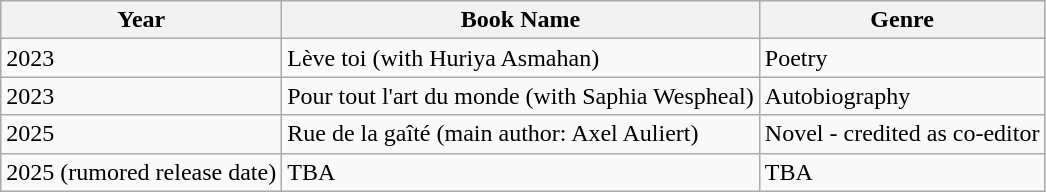<table class="wikitable sortable">
<tr>
<th>Year</th>
<th>Book Name</th>
<th>Genre</th>
</tr>
<tr>
<td>2023</td>
<td>Lève toi (with Huriya Asmahan)</td>
<td>Poetry</td>
</tr>
<tr>
<td>2023</td>
<td>Pour tout l'art du monde (with Saphia Wespheal)</td>
<td>Autobiography</td>
</tr>
<tr>
<td>2025</td>
<td>Rue de la gaîté (main author: Axel Auliert)</td>
<td>Novel - credited as co-editor</td>
</tr>
<tr>
<td>2025 (rumored release date)</td>
<td>TBA</td>
<td>TBA</td>
</tr>
</table>
